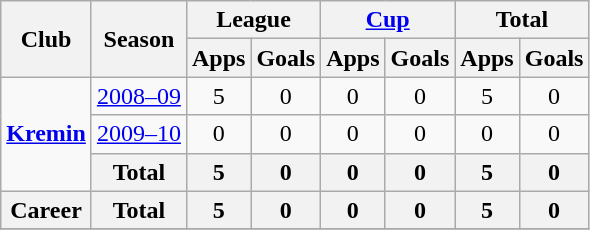<table class="wikitable sortable" style="text-align: center;">
<tr>
<th rowspan="2">Club</th>
<th rowspan="2">Season</th>
<th colspan="2">League</th>
<th colspan="2"><a href='#'>Cup</a></th>
<th colspan="2">Total</th>
</tr>
<tr>
<th>Apps</th>
<th>Goals</th>
<th>Apps</th>
<th>Goals</th>
<th>Apps</th>
<th>Goals</th>
</tr>
<tr>
<td rowspan="3"><strong><a href='#'>Kremin</a></strong></td>
<td><a href='#'>2008–09</a></td>
<td>5</td>
<td>0</td>
<td>0</td>
<td>0</td>
<td>5</td>
<td>0</td>
</tr>
<tr>
<td><a href='#'>2009–10</a></td>
<td>0</td>
<td>0</td>
<td>0</td>
<td>0</td>
<td>0</td>
<td>0</td>
</tr>
<tr>
<th>Total</th>
<th>5</th>
<th>0</th>
<th>0</th>
<th>0</th>
<th>5</th>
<th>0</th>
</tr>
<tr>
<th>Career</th>
<th>Total</th>
<th>5</th>
<th>0</th>
<th>0</th>
<th>0</th>
<th>5</th>
<th>0</th>
</tr>
<tr>
</tr>
</table>
